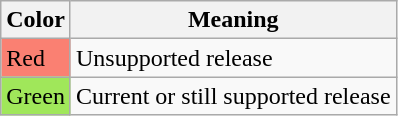<table class="wikitable">
<tr>
<th>Color</th>
<th>Meaning</th>
</tr>
<tr>
<td style="background:salmon;">Red</td>
<td>Unsupported release</td>
</tr>
<tr>
<td style="background:#a0e75a;">Green</td>
<td>Current or still supported release</td>
</tr>
</table>
